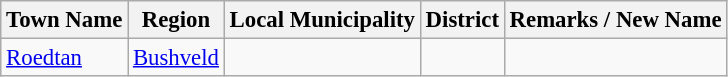<table class="wikitable sortable" style="font-size: 95%;">
<tr>
<th>Town Name</th>
<th>Region</th>
<th>Local Municipality</th>
<th>District</th>
<th>Remarks / New Name</th>
</tr>
<tr>
<td><a href='#'>Roedtan</a></td>
<td><a href='#'>Bushveld</a></td>
<td></td>
<td></td>
<td></td>
</tr>
</table>
